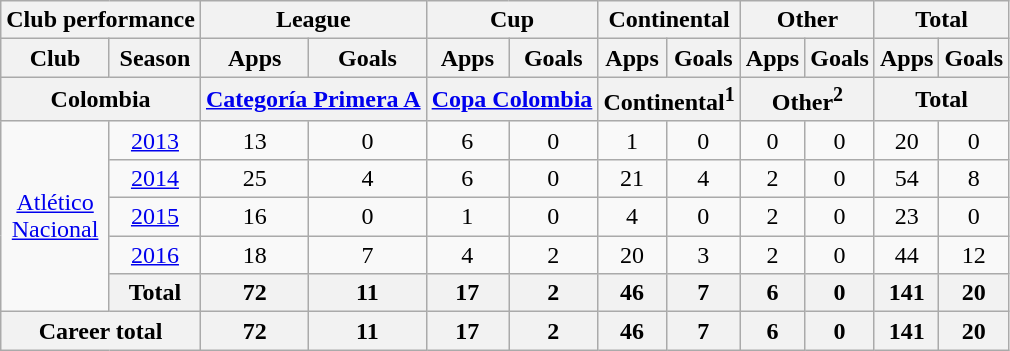<table class="wikitable" style="text-align:center">
<tr>
<th colspan=2>Club performance</th>
<th colspan=2>League</th>
<th colspan=2>Cup</th>
<th colspan=2>Continental</th>
<th colspan=2>Other</th>
<th colspan=2>Total</th>
</tr>
<tr>
<th>Club</th>
<th>Season</th>
<th>Apps</th>
<th>Goals</th>
<th>Apps</th>
<th>Goals</th>
<th>Apps</th>
<th>Goals</th>
<th>Apps</th>
<th>Goals</th>
<th>Apps</th>
<th>Goals</th>
</tr>
<tr>
<th colspan=2>Colombia</th>
<th colspan=2><a href='#'>Categoría Primera A</a></th>
<th colspan=2><a href='#'>Copa Colombia</a></th>
<th colspan=2>Continental<sup>1</sup></th>
<th colspan=2>Other<sup>2</sup></th>
<th colspan=2>Total</th>
</tr>
<tr>
<td rowspan="5"><a href='#'>Atlético<br>Nacional</a></td>
<td><a href='#'>2013</a></td>
<td>13</td>
<td>0</td>
<td>6</td>
<td>0</td>
<td>1</td>
<td>0</td>
<td>0</td>
<td>0</td>
<td>20</td>
<td>0</td>
</tr>
<tr>
<td><a href='#'>2014</a></td>
<td>25</td>
<td>4</td>
<td>6</td>
<td>0</td>
<td>21</td>
<td>4</td>
<td>2</td>
<td>0</td>
<td>54</td>
<td>8</td>
</tr>
<tr>
<td><a href='#'>2015</a></td>
<td>16</td>
<td>0</td>
<td>1</td>
<td>0</td>
<td>4</td>
<td>0</td>
<td>2</td>
<td>0</td>
<td>23</td>
<td>0</td>
</tr>
<tr>
<td><a href='#'>2016</a></td>
<td>18</td>
<td>7</td>
<td>4</td>
<td>2</td>
<td>20</td>
<td>3</td>
<td>2</td>
<td>0</td>
<td>44</td>
<td>12</td>
</tr>
<tr>
<th rowspan=1>Total</th>
<th>72</th>
<th>11</th>
<th>17</th>
<th>2</th>
<th>46</th>
<th>7</th>
<th>6</th>
<th>0</th>
<th>141</th>
<th>20</th>
</tr>
<tr>
<th colspan=2>Career total</th>
<th>72</th>
<th>11</th>
<th>17</th>
<th>2</th>
<th>46</th>
<th>7</th>
<th>6</th>
<th>0</th>
<th>141</th>
<th>20</th>
</tr>
</table>
